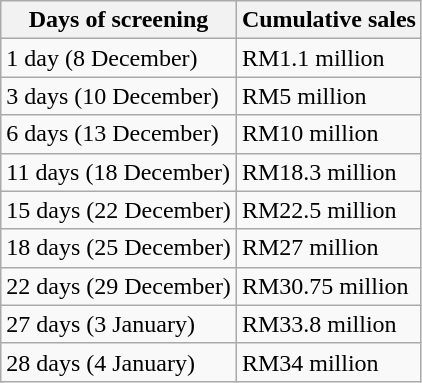<table class=wikitable>
<tr>
<th>Days of screening</th>
<th>Cumulative sales</th>
</tr>
<tr>
<td>1 day (8 December)</td>
<td>RM1.1 million</td>
</tr>
<tr>
<td>3 days (10 December)</td>
<td>RM5 million</td>
</tr>
<tr>
<td>6 days (13 December)</td>
<td>RM10 million</td>
</tr>
<tr>
<td>11 days (18 December)</td>
<td>RM18.3 million</td>
</tr>
<tr>
<td>15 days (22 December)</td>
<td>RM22.5 million</td>
</tr>
<tr>
<td>18 days (25 December)</td>
<td>RM27 million</td>
</tr>
<tr>
<td>22 days (29 December)</td>
<td>RM30.75 million</td>
</tr>
<tr>
<td>27 days (3 January)</td>
<td>RM33.8 million</td>
</tr>
<tr>
<td>28 days (4 January)</td>
<td>RM34 million</td>
</tr>
</table>
